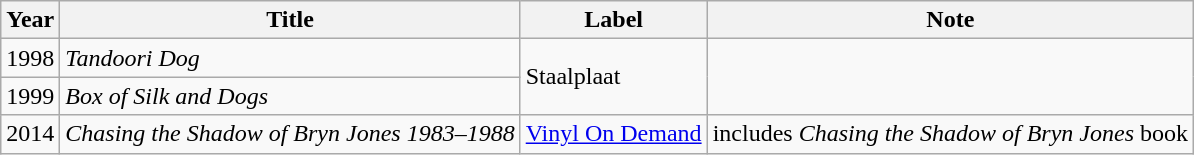<table class="wikitable">
<tr>
<th>Year</th>
<th>Title</th>
<th>Label</th>
<th>Note</th>
</tr>
<tr>
<td>1998</td>
<td><em>Tandoori Dog</em></td>
<td rowspan=2>Staalplaat</td>
<td rowspan=2></td>
</tr>
<tr>
<td>1999</td>
<td><em>Box of Silk and Dogs</em></td>
</tr>
<tr>
<td>2014</td>
<td><em>Chasing the Shadow of Bryn Jones 1983–1988</em></td>
<td><a href='#'>Vinyl On Demand</a></td>
<td>includes <em>Chasing the Shadow of Bryn Jones</em> book</td>
</tr>
</table>
